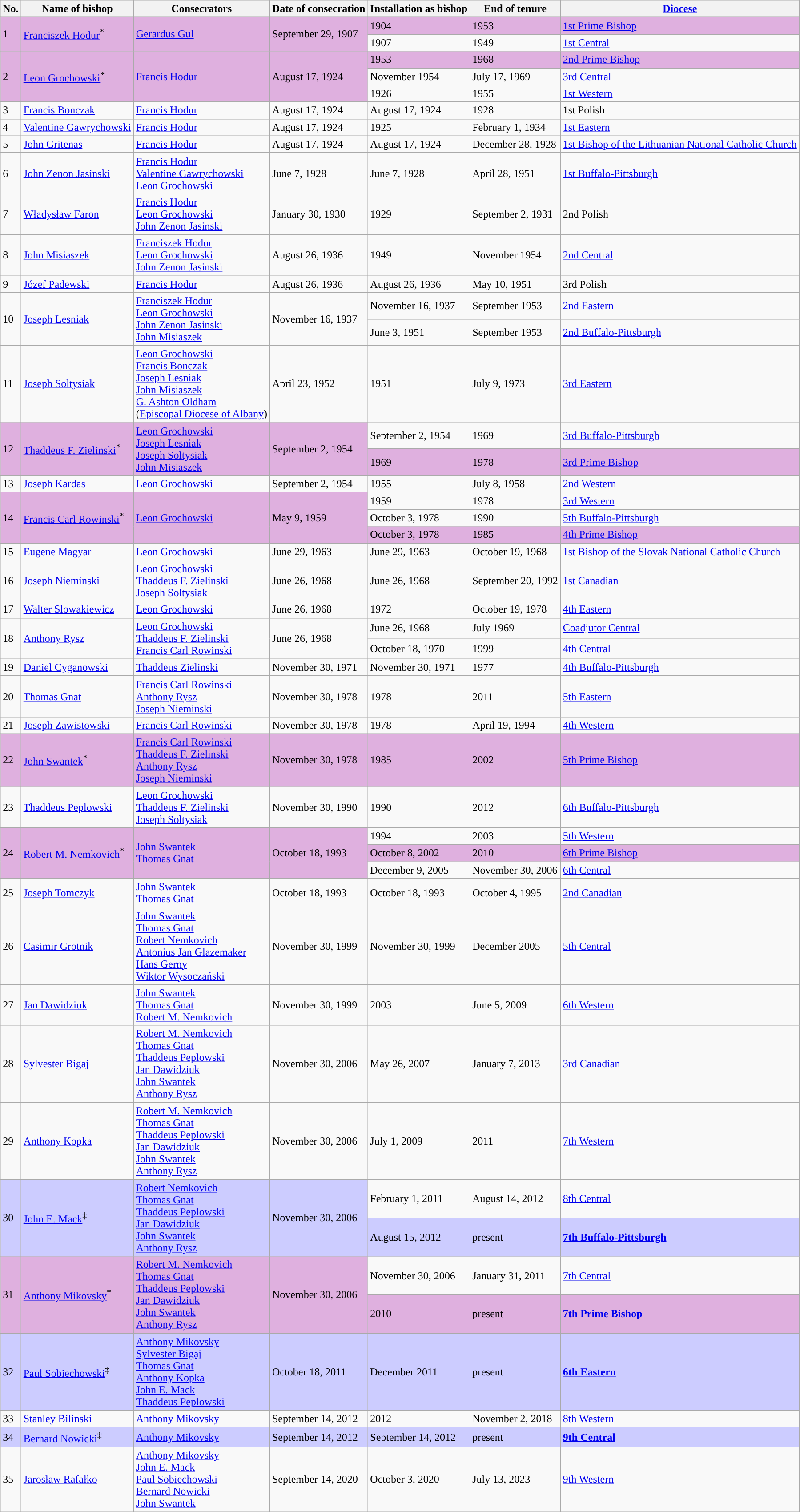<table class="wikitable sortable">
<tr>
<th>No.</th>
<th>Name of bishop</th>
<th>Consecrators</th>
<th>Date of consecration</th>
<th>Installation as bishop</th>
<th>End of tenure</th>
<th><a href='#'>Diocese</a></th>
</tr>
<tr bgcolor="#DFB0DF">
<td rowspan="2">1</td>
<td rowspan="2"><a href='#'>Franciszek Hodur</a><sup>*</sup></td>
<td rowspan="2"><a href='#'>Gerardus Gul</a></td>
<td rowspan="2">September 29, 1907</td>
<td>1904</td>
<td>1953</td>
<td><a href='#'>1st Prime Bishop</a></td>
</tr>
<tr>
<td>1907</td>
<td>1949</td>
<td><a href='#'>1st Central</a></td>
</tr>
<tr bgcolor="#DFB0DF">
<td rowspan="3">2</td>
<td rowspan="3"><a href='#'>Leon Grochowski</a><sup>*</sup></td>
<td rowspan="3"><a href='#'>Francis Hodur</a></td>
<td rowspan="3">August 17, 1924</td>
<td>1953</td>
<td>1968</td>
<td><a href='#'>2nd Prime Bishop</a></td>
</tr>
<tr>
<td>November 1954</td>
<td>July 17, 1969</td>
<td><a href='#'>3rd Central</a></td>
</tr>
<tr>
<td>1926</td>
<td>1955</td>
<td><a href='#'>1st Western</a></td>
</tr>
<tr>
<td>3</td>
<td><a href='#'>Francis Bonczak</a></td>
<td><a href='#'>Francis Hodur</a></td>
<td>August 17, 1924</td>
<td>August 17, 1924</td>
<td>1928</td>
<td>1st Polish</td>
</tr>
<tr>
<td>4</td>
<td><a href='#'>Valentine Gawrychowski</a></td>
<td><a href='#'>Francis Hodur</a></td>
<td>August 17, 1924</td>
<td>1925</td>
<td>February 1, 1934</td>
<td><a href='#'>1st Eastern</a></td>
</tr>
<tr>
<td>5</td>
<td><a href='#'>John Gritenas</a></td>
<td><a href='#'>Francis Hodur</a></td>
<td>August 17, 1924</td>
<td>August 17, 1924</td>
<td>December 28, 1928</td>
<td><a href='#'>1st Bishop of the Lithuanian National Catholic Church</a></td>
</tr>
<tr>
<td>6</td>
<td><a href='#'>John Zenon Jasinski</a></td>
<td><a href='#'>Francis Hodur</a><br><a href='#'>Valentine Gawrychowski</a><br><a href='#'>Leon Grochowski</a></td>
<td>June 7, 1928</td>
<td>June 7, 1928</td>
<td>April 28, 1951</td>
<td><a href='#'>1st Buffalo-Pittsburgh</a></td>
</tr>
<tr>
<td>7</td>
<td><a href='#'>Władysław Faron</a></td>
<td><a href='#'>Francis Hodur</a><br><a href='#'>Leon Grochowski</a><br><a href='#'>John Zenon Jasinski</a></td>
<td>January 30, 1930</td>
<td>1929</td>
<td>September 2, 1931</td>
<td>2nd Polish</td>
</tr>
<tr>
<td>8</td>
<td><a href='#'>John Misiaszek</a></td>
<td><a href='#'>Franciszek Hodur</a><br><a href='#'>Leon Grochowski</a><br><a href='#'>John Zenon Jasinski</a></td>
<td>August 26, 1936</td>
<td>1949</td>
<td>November 1954</td>
<td><a href='#'>2nd Central</a></td>
</tr>
<tr>
<td>9</td>
<td><a href='#'>Józef Padewski</a></td>
<td><a href='#'>Francis Hodur</a></td>
<td>August 26, 1936</td>
<td>August 26, 1936</td>
<td>May 10, 1951</td>
<td>3rd Polish</td>
</tr>
<tr>
<td rowspan="2">10</td>
<td rowspan="2"><a href='#'>Joseph Lesniak</a></td>
<td rowspan="2"><a href='#'>Franciszek Hodur</a><br><a href='#'>Leon Grochowski</a><br><a href='#'>John Zenon Jasinski</a><br><a href='#'>John Misiaszek</a></td>
<td rowspan="2">November 16, 1937</td>
<td>November 16, 1937</td>
<td>September 1953</td>
<td><a href='#'>2nd Eastern</a></td>
</tr>
<tr>
<td>June 3, 1951</td>
<td>September 1953</td>
<td><a href='#'>2nd Buffalo-Pittsburgh</a></td>
</tr>
<tr>
<td>11</td>
<td><a href='#'>Joseph Soltysiak</a></td>
<td><a href='#'>Leon Grochowski</a><br><a href='#'>Francis Bonczak</a><br><a href='#'>Joseph Lesniak</a><br><a href='#'>John Misiaszek</a><br><a href='#'>G. Ashton Oldham</a><br>(<a href='#'>Episcopal Diocese of Albany</a>)</td>
<td>April 23, 1952</td>
<td>1951</td>
<td>July 9, 1973</td>
<td><a href='#'>3rd Eastern</a></td>
</tr>
<tr>
<td rowspan="2" style="background: #DFB0DF;">12</td>
<td rowspan="2" style="background: #DFB0DF;"><a href='#'>Thaddeus F. Zielinski</a><sup>*</sup></td>
<td rowspan="2" style="background: #DFB0DF;"><a href='#'>Leon Grochowski</a><br><a href='#'>Joseph Lesniak</a><br><a href='#'>Joseph Soltysiak</a><br><a href='#'>John Misiaszek</a></td>
<td rowspan="2" style="background: #DFB0DF;">September 2, 1954</td>
<td>September 2, 1954</td>
<td>1969</td>
<td><a href='#'>3rd Buffalo-Pittsburgh</a></td>
</tr>
<tr bgcolor="#DFB0DF">
<td>1969</td>
<td>1978</td>
<td><a href='#'>3rd Prime Bishop</a></td>
</tr>
<tr>
<td>13</td>
<td><a href='#'>Joseph Kardas</a></td>
<td><a href='#'>Leon Grochowski</a></td>
<td>September 2, 1954</td>
<td>1955</td>
<td>July 8, 1958</td>
<td><a href='#'>2nd Western</a></td>
</tr>
<tr>
<td rowspan="3" style="background: #DFB0DF;">14</td>
<td rowspan="3" style="background: #DFB0DF;"><a href='#'>Francis Carl Rowinski</a><sup>*</sup></td>
<td rowspan="3" style="background: #DFB0DF;"><a href='#'>Leon Grochowski</a></td>
<td rowspan="3" style="background: #DFB0DF;">May 9, 1959</td>
<td>1959</td>
<td>1978</td>
<td><a href='#'>3rd Western</a></td>
</tr>
<tr>
<td>October 3, 1978</td>
<td>1990</td>
<td><a href='#'>5th Buffalo-Pittsburgh</a></td>
</tr>
<tr bgcolor="#DFB0DF">
<td>October 3, 1978</td>
<td>1985</td>
<td><a href='#'>4th Prime Bishop</a></td>
</tr>
<tr>
<td>15</td>
<td><a href='#'>Eugene Magyar</a></td>
<td><a href='#'>Leon Grochowski</a></td>
<td>June 29, 1963</td>
<td>June 29, 1963</td>
<td>October 19, 1968</td>
<td><a href='#'>1st Bishop of the Slovak National Catholic Church</a></td>
</tr>
<tr>
<td>16</td>
<td><a href='#'>Joseph Nieminski</a></td>
<td><a href='#'>Leon Grochowski</a><br><a href='#'>Thaddeus F. Zielinski</a><br><a href='#'>Joseph Soltysiak</a></td>
<td>June 26, 1968</td>
<td>June 26, 1968</td>
<td>September 20, 1992</td>
<td><a href='#'>1st Canadian</a></td>
</tr>
<tr>
<td>17</td>
<td><a href='#'>Walter Slowakiewicz</a></td>
<td><a href='#'>Leon Grochowski</a></td>
<td>June 26, 1968</td>
<td>1972</td>
<td>October 19, 1978</td>
<td><a href='#'>4th Eastern</a></td>
</tr>
<tr>
<td rowspan="2">18</td>
<td rowspan="2"><a href='#'>Anthony Rysz</a></td>
<td rowspan="2"><a href='#'>Leon Grochowski</a><br><a href='#'>Thaddeus F. Zielinski</a><br><a href='#'>Francis Carl Rowinski</a></td>
<td rowspan="2">June 26, 1968</td>
<td>June 26, 1968</td>
<td>July 1969</td>
<td><a href='#'>Coadjutor Central</a></td>
</tr>
<tr>
<td>October 18, 1970</td>
<td>1999</td>
<td><a href='#'>4th Central</a></td>
</tr>
<tr>
<td>19</td>
<td><a href='#'>Daniel Cyganowski</a></td>
<td><a href='#'>Thaddeus Zielinski</a></td>
<td>November 30, 1971</td>
<td>November 30, 1971</td>
<td>1977</td>
<td><a href='#'>4th Buffalo-Pittsburgh</a></td>
</tr>
<tr>
<td>20</td>
<td><a href='#'>Thomas Gnat</a></td>
<td><a href='#'>Francis Carl Rowinski</a><br><a href='#'>Anthony Rysz</a><br><a href='#'>Joseph Nieminski</a></td>
<td>November 30, 1978</td>
<td>1978</td>
<td>2011</td>
<td><a href='#'>5th Eastern</a></td>
</tr>
<tr>
<td>21</td>
<td><a href='#'>Joseph Zawistowski</a></td>
<td><a href='#'>Francis Carl Rowinski</a></td>
<td>November 30, 1978</td>
<td>1978</td>
<td>April 19, 1994</td>
<td><a href='#'>4th Western</a></td>
</tr>
<tr bgcolor="#DFB0DF">
<td>22</td>
<td><a href='#'>John Swantek</a><sup>*</sup></td>
<td><a href='#'>Francis Carl Rowinski</a><br><a href='#'>Thaddeus F. Zielinski</a><br><a href='#'>Anthony Rysz</a><br><a href='#'>Joseph Nieminski</a></td>
<td>November 30, 1978</td>
<td>1985</td>
<td>2002</td>
<td><a href='#'>5th Prime Bishop</a></td>
</tr>
<tr>
<td>23</td>
<td><a href='#'>Thaddeus Peplowski</a></td>
<td><a href='#'>Leon Grochowski</a><br><a href='#'>Thaddeus F. Zielinski</a><br><a href='#'>Joseph Soltysiak</a></td>
<td>November 30, 1990</td>
<td>1990</td>
<td>2012</td>
<td><a href='#'>6th Buffalo-Pittsburgh</a></td>
</tr>
<tr>
<td rowspan="3" style="background: #DFB0DF;">24</td>
<td rowspan="3" style="background: #DFB0DF;"><a href='#'>Robert M. Nemkovich</a><sup>*</sup></td>
<td rowspan="3" style="background: #DFB0DF;"><a href='#'>John Swantek</a><br><a href='#'>Thomas Gnat</a></td>
<td rowspan="3" style="background: #DFB0DF;">October 18, 1993</td>
<td>1994</td>
<td>2003</td>
<td><a href='#'>5th Western</a></td>
</tr>
<tr bgcolor="#DFB0DF">
<td>October 8, 2002</td>
<td>2010</td>
<td><a href='#'>6th Prime Bishop</a></td>
</tr>
<tr>
<td>December 9, 2005</td>
<td>November 30, 2006</td>
<td><a href='#'>6th Central</a></td>
</tr>
<tr>
<td>25</td>
<td><a href='#'>Joseph Tomczyk</a></td>
<td><a href='#'>John Swantek</a><br><a href='#'>Thomas Gnat</a></td>
<td>October 18, 1993</td>
<td>October 18, 1993</td>
<td>October 4, 1995</td>
<td><a href='#'>2nd Canadian</a></td>
</tr>
<tr>
<td>26</td>
<td><a href='#'>Casimir Grotnik</a></td>
<td><a href='#'>John Swantek</a><br><a href='#'>Thomas Gnat</a><br><a href='#'>Robert Nemkovich</a><br><a href='#'>Antonius Jan Glazemaker</a><br> <a href='#'>Hans Gerny</a><br><a href='#'>Wiktor Wysoczański</a></td>
<td>November 30, 1999</td>
<td>November 30, 1999</td>
<td>December 2005</td>
<td><a href='#'>5th Central</a></td>
</tr>
<tr>
<td>27</td>
<td><a href='#'>Jan Dawidziuk</a></td>
<td><a href='#'>John Swantek</a><br><a href='#'>Thomas Gnat</a><br><a href='#'>Robert M. Nemkovich</a></td>
<td>November 30, 1999</td>
<td>2003</td>
<td>June 5, 2009</td>
<td><a href='#'>6th Western</a></td>
</tr>
<tr>
<td>28</td>
<td><a href='#'>Sylvester Bigaj</a></td>
<td><a href='#'>Robert M. Nemkovich</a><br><a href='#'>Thomas Gnat</a><br><a href='#'>Thaddeus Peplowski</a><br><a href='#'>Jan Dawidziuk</a><br><a href='#'>John Swantek</a><br><a href='#'>Anthony Rysz</a></td>
<td>November 30, 2006</td>
<td>May 26, 2007</td>
<td>January 7, 2013</td>
<td><a href='#'>3rd Canadian</a></td>
</tr>
<tr>
<td>29</td>
<td><a href='#'>Anthony Kopka</a></td>
<td><a href='#'>Robert M. Nemkovich</a><br><a href='#'>Thomas Gnat</a><br><a href='#'>Thaddeus Peplowski</a><br><a href='#'>Jan Dawidziuk</a><br><a href='#'>John Swantek</a><br><a href='#'>Anthony Rysz</a></td>
<td>November 30, 2006</td>
<td>July 1, 2009</td>
<td>2011</td>
<td><a href='#'>7th Western</a></td>
</tr>
<tr>
<td rowspan="2" style="background: #ccccff;">30</td>
<td rowspan="2" style="background: #ccccff;"><a href='#'>John E. Mack</a><sup>‡</sup></td>
<td rowspan="2" style="background: #ccccff;"><a href='#'>Robert Nemkovich</a><br><a href='#'>Thomas Gnat</a><br><a href='#'>Thaddeus Peplowski</a><br><a href='#'>Jan Dawidziuk</a><br><a href='#'>John Swantek</a><br><a href='#'>Anthony Rysz</a></td>
<td rowspan="2" style="background: #ccccff;">November 30, 2006</td>
<td>February 1, 2011</td>
<td>August 14, 2012</td>
<td><a href='#'>8th Central</a></td>
</tr>
<tr bgcolor="#ccccff">
<td>August 15, 2012</td>
<td>present</td>
<td><strong><a href='#'>7th Buffalo-Pittsburgh</a></strong></td>
</tr>
<tr>
<td rowspan="2" style="background: #DFB0DF;">31</td>
<td rowspan="2" style="background: #DFB0DF;"><a href='#'>Anthony Mikovsky</a><sup>*</sup></td>
<td rowspan="2" style="background: #DFB0DF;"><a href='#'>Robert M. Nemkovich</a><br><a href='#'>Thomas Gnat</a><br><a href='#'>Thaddeus Peplowski</a><br><a href='#'>Jan Dawidziuk</a><br><a href='#'>John Swantek</a><br><a href='#'>Anthony Rysz</a></td>
<td rowspan="2" style="background: #DFB0DF;">November 30, 2006</td>
<td>November 30, 2006</td>
<td>January 31, 2011</td>
<td><a href='#'>7th Central</a></td>
</tr>
<tr bgcolor="#DFB0DF">
<td>2010</td>
<td>present</td>
<td><strong><a href='#'>7th Prime Bishop</a></strong></td>
</tr>
<tr bgcolor="#ccccff">
<td>32</td>
<td><a href='#'>Paul Sobiechowski</a><sup>‡</sup></td>
<td><a href='#'>Anthony Mikovsky</a><br><a href='#'>Sylvester Bigaj</a><br><a href='#'>Thomas Gnat</a><br><a href='#'>Anthony Kopka</a><br><a href='#'>John E. Mack</a><br><a href='#'>Thaddeus Peplowski</a></td>
<td>October 18, 2011</td>
<td>December 2011</td>
<td>present</td>
<td><strong><a href='#'>6th Eastern</a></strong></td>
</tr>
<tr>
<td>33</td>
<td><a href='#'>Stanley Bilinski</a></td>
<td><a href='#'>Anthony Mikovsky</a></td>
<td>September 14, 2012</td>
<td>2012</td>
<td>November 2, 2018</td>
<td><a href='#'>8th Western</a></td>
</tr>
<tr bgcolor="#ccccff">
<td>34</td>
<td><a href='#'>Bernard Nowicki</a><sup>‡</sup></td>
<td><a href='#'>Anthony Mikovsky</a></td>
<td>September 14, 2012</td>
<td>September 14, 2012</td>
<td>present</td>
<td><strong><a href='#'>9th Central</a></strong></td>
</tr>
<tr>
<td>35</td>
<td><a href='#'>Jarosław Rafałko</a></td>
<td><a href='#'>Anthony Mikovsky</a><br><a href='#'>John E. Mack</a><br><a href='#'>Paul Sobiechowski</a><br><a href='#'>Bernard Nowicki</a><br><a href='#'>John Swantek</a></td>
<td>September 14, 2020</td>
<td>October 3, 2020</td>
<td>July 13, 2023</td>
<td><a href='#'>9th Western</a></td>
</tr>
</table>
